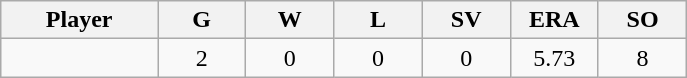<table class="wikitable sortable">
<tr>
<th bgcolor="#DDDDFF" width="16%">Player</th>
<th bgcolor="#DDDDFF" width="9%">G</th>
<th bgcolor="#DDDDFF" width="9%">W</th>
<th bgcolor="#DDDDFF" width="9%">L</th>
<th bgcolor="#DDDDFF" width="9%">SV</th>
<th bgcolor="#DDDDFF" width="9%">ERA</th>
<th bgcolor="#DDDDFF" width="9%">SO</th>
</tr>
<tr align="center">
<td></td>
<td>2</td>
<td>0</td>
<td>0</td>
<td>0</td>
<td>5.73</td>
<td>8</td>
</tr>
</table>
